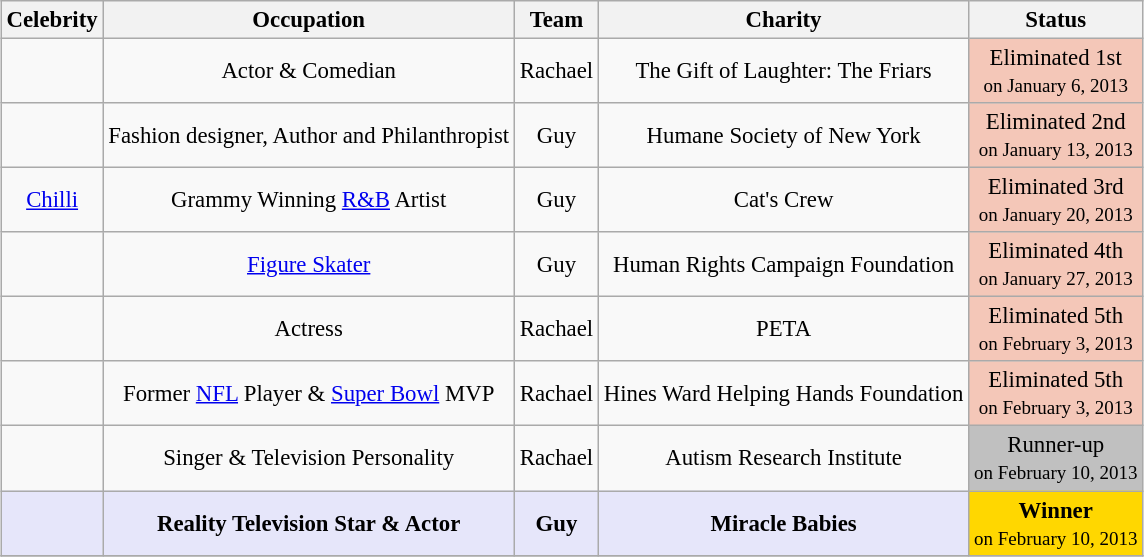<table class="wikitable sortable" style="text-align: center; white-space:nowrap; margin:auto; font-size:95%;">
<tr>
<th>Celebrity</th>
<th>Occupation</th>
<th>Team</th>
<th>Charity</th>
<th>Status</th>
</tr>
<tr>
<td></td>
<td>Actor & Comedian</td>
<td>Rachael</td>
<td>The Gift of Laughter: The Friars</td>
<td style="background:#f4c7b8;">Eliminated 1st<br><small>on January 6, 2013</small></td>
</tr>
<tr>
<td></td>
<td>Fashion designer, Author and Philanthropist</td>
<td>Guy</td>
<td>Humane Society of New York</td>
<td style="background:#f4c7b8;">Eliminated 2nd<br><small>on January 13, 2013</small></td>
</tr>
<tr>
<td><a href='#'>Chilli</a></td>
<td>Grammy Winning <a href='#'>R&B</a> Artist</td>
<td>Guy</td>
<td>Cat's Crew</td>
<td style="background:#f4c7b8;">Eliminated 3rd<br><small>on January 20, 2013</small></td>
</tr>
<tr>
<td></td>
<td><a href='#'>Figure Skater</a></td>
<td>Guy</td>
<td>Human Rights Campaign Foundation</td>
<td style="background:#f4c7b8;">Eliminated 4th<br><small>on January 27, 2013</small></td>
</tr>
<tr>
<td></td>
<td>Actress</td>
<td>Rachael</td>
<td>PETA</td>
<td style="background:#f4c7b8;">Eliminated 5th<br><small>on February 3, 2013</small></td>
</tr>
<tr>
<td></td>
<td>Former <a href='#'>NFL</a> Player & <a href='#'>Super Bowl</a> MVP</td>
<td>Rachael</td>
<td>Hines Ward Helping Hands Foundation</td>
<td style="background:#f4c7b8;">Eliminated 5th<br><small>on February 3, 2013</small></td>
</tr>
<tr>
<td></td>
<td>Singer  & Television Personality</td>
<td>Rachael</td>
<td>Autism Research Institute</td>
<td style="background:silver;">Runner-up<br><small>on February 10, 2013</small></td>
</tr>
<tr>
<td style="background:lavender;"><strong></strong></td>
<td style="background:lavender;"><strong>Reality Television Star & Actor</strong></td>
<td style="background:lavender;"><strong>Guy</strong></td>
<td style="background:lavender;"><strong>Miracle Babies</strong></td>
<td style="background:gold;"><strong>Winner</strong><br><small>on February 10, 2013</small></td>
</tr>
<tr>
</tr>
</table>
